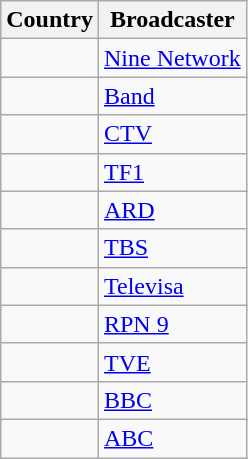<table class="wikitable">
<tr>
<th align=center>Country</th>
<th align=center>Broadcaster</th>
</tr>
<tr>
<td></td>
<td><a href='#'>Nine Network</a></td>
</tr>
<tr>
<td></td>
<td><a href='#'>Band</a></td>
</tr>
<tr>
<td></td>
<td><a href='#'>CTV</a></td>
</tr>
<tr>
<td></td>
<td><a href='#'>TF1</a></td>
</tr>
<tr>
<td></td>
<td><a href='#'>ARD</a></td>
</tr>
<tr>
<td></td>
<td><a href='#'>TBS</a></td>
</tr>
<tr>
<td></td>
<td><a href='#'>Televisa</a></td>
</tr>
<tr>
<td></td>
<td><a href='#'>RPN 9</a></td>
</tr>
<tr>
<td></td>
<td><a href='#'>TVE</a></td>
</tr>
<tr>
<td></td>
<td><a href='#'>BBC</a></td>
</tr>
<tr>
<td></td>
<td><a href='#'>ABC</a></td>
</tr>
</table>
